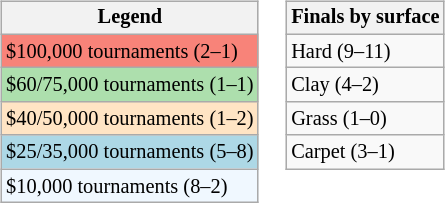<table>
<tr valign=top>
<td><br><table class="wikitable" style="font-size:85%">
<tr>
<th>Legend</th>
</tr>
<tr style="background:#f88379;">
<td>$100,000 tournaments (2–1)</td>
</tr>
<tr style="background:#addfad;">
<td>$60/75,000 tournaments (1–1)</td>
</tr>
<tr style="background:#ffe4c4;">
<td>$40/50,000 tournaments (1–2)</td>
</tr>
<tr style="background:lightblue;">
<td>$25/35,000 tournaments (5–8)</td>
</tr>
<tr style="background:#f0f8ff;">
<td>$10,000 tournaments (8–2)</td>
</tr>
</table>
</td>
<td><br><table class="wikitable" style="font-size:85%">
<tr>
<th>Finals by surface</th>
</tr>
<tr>
<td>Hard (9–11)</td>
</tr>
<tr>
<td>Clay (4–2)</td>
</tr>
<tr>
<td>Grass (1–0)</td>
</tr>
<tr>
<td>Carpet (3–1)</td>
</tr>
</table>
</td>
</tr>
</table>
